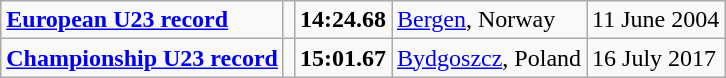<table class="wikitable">
<tr>
<td><strong><a href='#'>European U23 record</a></strong></td>
<td></td>
<td><strong>14:24.68</strong></td>
<td><a href='#'>Bergen</a>, Norway</td>
<td>11 June 2004</td>
</tr>
<tr>
<td><strong><a href='#'>Championship U23 record</a></strong></td>
<td></td>
<td><strong>15:01.67</strong></td>
<td><a href='#'>Bydgoszcz</a>, Poland</td>
<td>16 July 2017</td>
</tr>
</table>
